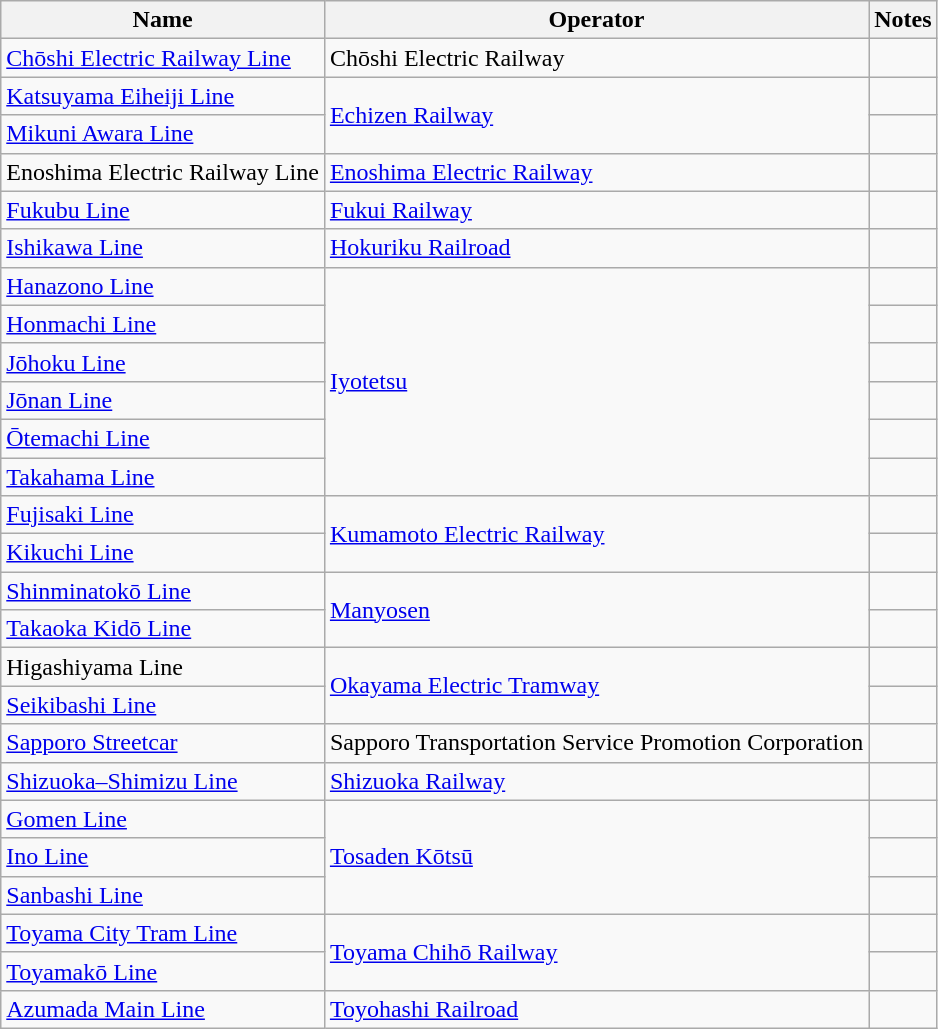<table class="wikitable">
<tr>
<th>Name</th>
<th>Operator</th>
<th>Notes</th>
</tr>
<tr>
<td><a href='#'>Chōshi Electric Railway Line</a></td>
<td>Chōshi Electric Railway</td>
<td></td>
</tr>
<tr>
<td><a href='#'>Katsuyama Eiheiji Line</a></td>
<td rowspan="2"><a href='#'>Echizen Railway</a></td>
<td></td>
</tr>
<tr>
<td><a href='#'>Mikuni Awara Line</a></td>
<td></td>
</tr>
<tr>
<td>Enoshima Electric Railway Line</td>
<td><a href='#'>Enoshima Electric Railway</a></td>
<td></td>
</tr>
<tr>
<td><a href='#'>Fukubu Line</a></td>
<td><a href='#'>Fukui Railway</a></td>
<td></td>
</tr>
<tr>
<td><a href='#'>Ishikawa Line</a></td>
<td><a href='#'>Hokuriku Railroad</a></td>
<td></td>
</tr>
<tr>
<td><a href='#'>Hanazono Line</a></td>
<td rowspan="6"><a href='#'>Iyotetsu</a></td>
<td></td>
</tr>
<tr>
<td><a href='#'>Honmachi Line</a></td>
<td></td>
</tr>
<tr>
<td><a href='#'>Jōhoku Line</a></td>
<td></td>
</tr>
<tr>
<td><a href='#'>Jōnan Line</a></td>
<td></td>
</tr>
<tr>
<td><a href='#'>Ōtemachi Line</a></td>
<td></td>
</tr>
<tr>
<td><a href='#'>Takahama Line</a></td>
<td></td>
</tr>
<tr>
<td><a href='#'>Fujisaki Line</a></td>
<td rowspan="2"><a href='#'>Kumamoto Electric Railway</a></td>
<td></td>
</tr>
<tr>
<td><a href='#'>Kikuchi Line</a></td>
<td></td>
</tr>
<tr>
<td><a href='#'>Shinminatokō Line</a></td>
<td rowspan="2"><a href='#'>Manyosen</a></td>
<td></td>
</tr>
<tr>
<td><a href='#'>Takaoka Kidō Line</a></td>
<td></td>
</tr>
<tr>
<td>Higashiyama Line</td>
<td rowspan="2"><a href='#'>Okayama Electric Tramway</a></td>
<td></td>
</tr>
<tr>
<td><a href='#'>Seikibashi Line</a></td>
<td></td>
</tr>
<tr>
<td><a href='#'>Sapporo Streetcar</a></td>
<td>Sapporo Transportation Service Promotion Corporation</td>
<td></td>
</tr>
<tr>
<td><a href='#'>Shizuoka–Shimizu Line</a></td>
<td><a href='#'>Shizuoka Railway</a></td>
<td></td>
</tr>
<tr>
<td><a href='#'>Gomen Line</a></td>
<td rowspan="3"><a href='#'>Tosaden Kōtsū</a></td>
<td></td>
</tr>
<tr>
<td><a href='#'>Ino Line</a></td>
<td></td>
</tr>
<tr>
<td><a href='#'>Sanbashi Line</a></td>
<td></td>
</tr>
<tr>
<td><a href='#'>Toyama City Tram Line</a></td>
<td rowspan="2"><a href='#'>Toyama Chihō Railway</a></td>
<td></td>
</tr>
<tr>
<td><a href='#'>Toyamakō Line</a></td>
<td></td>
</tr>
<tr>
<td><a href='#'>Azumada Main Line</a></td>
<td><a href='#'>Toyohashi Railroad</a></td>
<td></td>
</tr>
</table>
